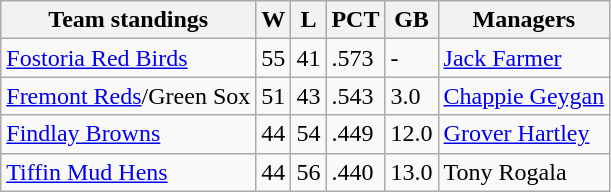<table class="wikitable">
<tr>
<th>Team standings</th>
<th>W</th>
<th>L</th>
<th>PCT</th>
<th>GB</th>
<th>Managers</th>
</tr>
<tr>
<td><a href='#'>Fostoria Red Birds</a></td>
<td>55</td>
<td>41</td>
<td>.573</td>
<td>-</td>
<td><a href='#'>Jack Farmer</a></td>
</tr>
<tr>
<td><a href='#'>Fremont Reds</a>/Green Sox</td>
<td>51</td>
<td>43</td>
<td>.543</td>
<td>3.0</td>
<td><a href='#'>Chappie Geygan</a></td>
</tr>
<tr>
<td><a href='#'>Findlay Browns</a></td>
<td>44</td>
<td>54</td>
<td>.449</td>
<td>12.0</td>
<td><a href='#'>Grover Hartley</a></td>
</tr>
<tr>
<td><a href='#'>Tiffin Mud Hens</a></td>
<td>44</td>
<td>56</td>
<td>.440</td>
<td>13.0</td>
<td>Tony Rogala</td>
</tr>
</table>
